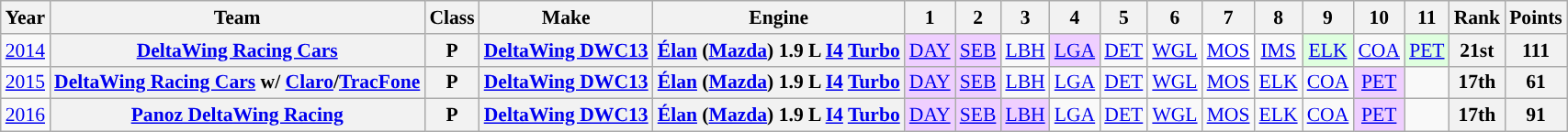<table class="wikitable" style="text-align:center; font-size:90%">
<tr>
<th>Year</th>
<th>Team</th>
<th>Class</th>
<th>Make</th>
<th>Engine</th>
<th>1</th>
<th>2</th>
<th>3</th>
<th>4</th>
<th>5</th>
<th>6</th>
<th>7</th>
<th>8</th>
<th>9</th>
<th>10</th>
<th>11</th>
<th>Rank</th>
<th>Points</th>
</tr>
<tr>
<td><a href='#'>2014</a></td>
<th><a href='#'>DeltaWing Racing Cars</a></th>
<th>P</th>
<th><a href='#'>DeltaWing DWC13</a></th>
<th><a href='#'>Élan</a> (<a href='#'>Mazda</a>) 1.9 L <a href='#'>I4</a> <a href='#'>Turbo</a></th>
<td style="background:#EFCFFF;"><a href='#'>DAY</a><br></td>
<td style="background:#EFCFFF;"><a href='#'>SEB</a><br></td>
<td><a href='#'>LBH</a></td>
<td style="background:#EFCFFF;"><a href='#'>LGA</a><br></td>
<td><a href='#'>DET</a></td>
<td><a href='#'>WGL</a><br></td>
<td style="background:#FFFFFF;"><a href='#'>MOS</a><br></td>
<td><a href='#'>IMS</a></td>
<td style="background:#DFFFDF;"><a href='#'>ELK</a><br></td>
<td><a href='#'>COA</a></td>
<td style="background:#DFFFDF;"><a href='#'>PET</a><br></td>
<th>21st</th>
<th>111</th>
</tr>
<tr>
<td><a href='#'>2015</a></td>
<th><a href='#'>DeltaWing Racing Cars</a> w/ <a href='#'>Claro</a>/<a href='#'>TracFone</a></th>
<th>P</th>
<th><a href='#'>DeltaWing DWC13</a></th>
<th><a href='#'>Élan</a> (<a href='#'>Mazda</a>) 1.9 L <a href='#'>I4</a> <a href='#'>Turbo</a></th>
<td style="background:#EFCFFF;"><a href='#'>DAY</a><br></td>
<td style="background:#EFCFFF;"><a href='#'>SEB</a><br></td>
<td><a href='#'>LBH</a><br></td>
<td><a href='#'>LGA</a><br></td>
<td><a href='#'>DET</a></td>
<td><a href='#'>WGL</a><br></td>
<td><a href='#'>MOS</a><br></td>
<td><a href='#'>ELK</a><br></td>
<td><a href='#'>COA</a><br></td>
<td style="background:#EFCFFF;"><a href='#'>PET</a><br></td>
<td></td>
<th>17th</th>
<th>61</th>
</tr>
<tr>
<td><a href='#'>2016</a></td>
<th><a href='#'>Panoz DeltaWing Racing</a></th>
<th>P</th>
<th><a href='#'>DeltaWing DWC13</a></th>
<th><a href='#'>Élan</a> (<a href='#'>Mazda</a>) 1.9 L <a href='#'>I4</a> <a href='#'>Turbo</a></th>
<td style="background:#EFCFFF;"><a href='#'>DAY</a><br></td>
<td style="background:#EFCFFF;"><a href='#'>SEB</a><br></td>
<td style="background:#EFCFFF;"><a href='#'>LBH</a><br></td>
<td><a href='#'>LGA</a><br></td>
<td><a href='#'>DET</a><br></td>
<td><a href='#'>WGL</a><br></td>
<td><a href='#'>MOS</a><br></td>
<td><a href='#'>ELK</a><br></td>
<td><a href='#'>COA</a><br></td>
<td style="background:#EFCFFF;"><a href='#'>PET</a><br></td>
<td></td>
<th>17th</th>
<th>91</th>
</tr>
</table>
